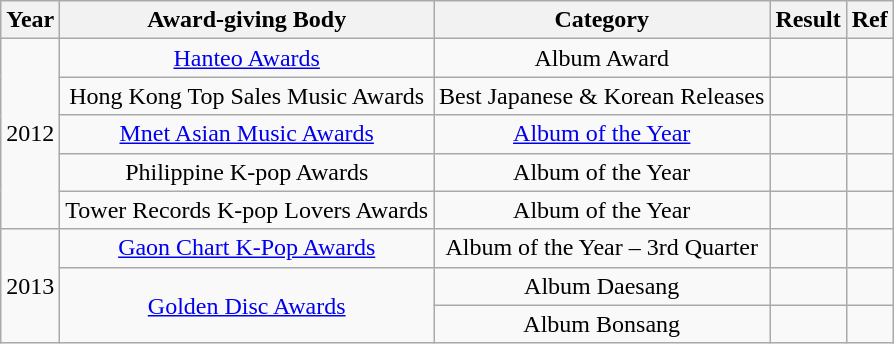<table class="wikitable plainrowheaders" style="text-align: center">
<tr>
<th>Year</th>
<th>Award-giving Body</th>
<th>Category</th>
<th>Result</th>
<th>Ref</th>
</tr>
<tr>
<td rowspan="5">2012</td>
<td><a href='#'>Hanteo Awards</a></td>
<td>Album Award</td>
<td></td>
<td></td>
</tr>
<tr>
<td>Hong Kong Top Sales Music Awards</td>
<td>Best Japanese & Korean Releases</td>
<td></td>
<td></td>
</tr>
<tr>
<td><a href='#'>Mnet Asian Music Awards</a></td>
<td><a href='#'>Album of the Year</a></td>
<td></td>
<td></td>
</tr>
<tr>
<td>Philippine K-pop Awards</td>
<td>Album of the Year</td>
<td></td>
<td></td>
</tr>
<tr>
<td>Tower Records K-pop Lovers Awards</td>
<td>Album of the Year</td>
<td></td>
<td></td>
</tr>
<tr>
<td rowspan="3">2013</td>
<td><a href='#'>Gaon Chart K-Pop Awards</a></td>
<td>Album of the Year – 3rd Quarter</td>
<td></td>
<td></td>
</tr>
<tr>
<td rowspan="2"><a href='#'>Golden Disc Awards</a></td>
<td>Album Daesang</td>
<td></td>
<td></td>
</tr>
<tr>
<td>Album Bonsang</td>
<td></td>
<td></td>
</tr>
</table>
